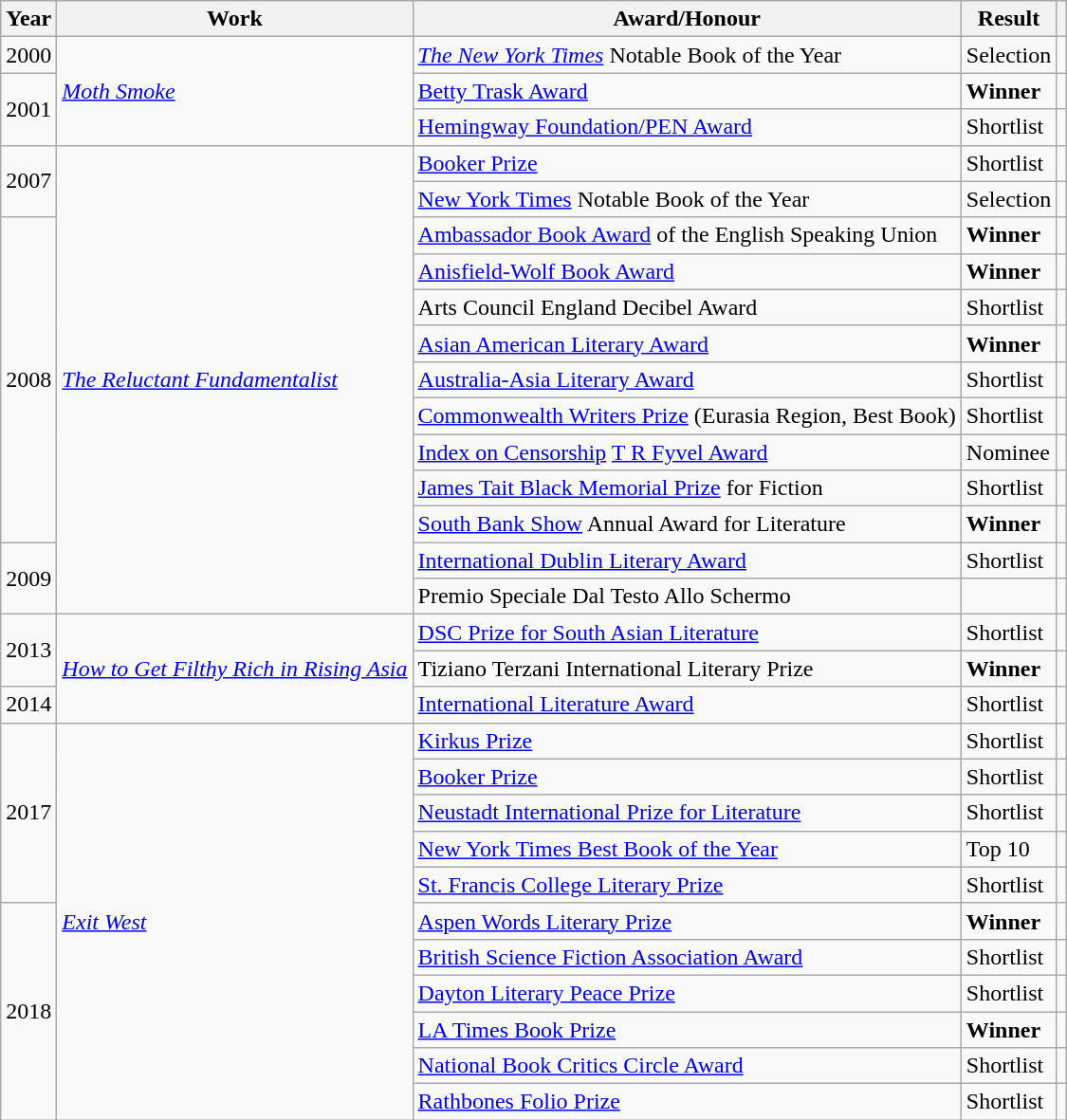<table class="wikitable sortable mw-collapsible">
<tr>
<th>Year</th>
<th>Work</th>
<th>Award/Honour</th>
<th>Result</th>
<th></th>
</tr>
<tr>
<td>2000</td>
<td rowspan="3"><em><a href='#'>Moth Smoke</a></em></td>
<td><em><a href='#'>The New York Times</a></em> Notable Book of the Year</td>
<td>Selection</td>
<td></td>
</tr>
<tr>
<td rowspan="2">2001</td>
<td><a href='#'>Betty Trask Award</a></td>
<td><strong>Winner</strong></td>
<td></td>
</tr>
<tr>
<td><a href='#'>Hemingway Foundation/PEN Award</a></td>
<td>Shortlist</td>
<td></td>
</tr>
<tr>
<td rowspan="2">2007</td>
<td rowspan="13"><em><a href='#'>The Reluctant Fundamentalist</a></em></td>
<td><a href='#'>Booker Prize</a></td>
<td>Shortlist</td>
<td></td>
</tr>
<tr>
<td><a href='#'>New York Times</a> Notable Book of the Year</td>
<td>Selection</td>
<td></td>
</tr>
<tr>
<td rowspan="9">2008</td>
<td><a href='#'>Ambassador Book Award</a> of the English Speaking Union</td>
<td><strong>Winner</strong></td>
<td></td>
</tr>
<tr>
<td><a href='#'>Anisfield-Wolf Book Award</a></td>
<td><strong>Winner</strong></td>
<td></td>
</tr>
<tr>
<td>Arts Council England Decibel Award</td>
<td>Shortlist</td>
<td></td>
</tr>
<tr>
<td><a href='#'>Asian American Literary Award</a></td>
<td><strong>Winner</strong></td>
<td></td>
</tr>
<tr>
<td><a href='#'>Australia-Asia Literary Award</a></td>
<td>Shortlist</td>
<td></td>
</tr>
<tr>
<td><a href='#'>Commonwealth Writers Prize</a> (Eurasia Region, Best Book)</td>
<td>Shortlist</td>
<td></td>
</tr>
<tr>
<td><a href='#'>Index on Censorship</a> <a href='#'>T R Fyvel Award</a></td>
<td>Nominee</td>
<td></td>
</tr>
<tr>
<td><a href='#'>James Tait Black Memorial Prize</a> for Fiction</td>
<td>Shortlist</td>
<td></td>
</tr>
<tr>
<td><a href='#'>South Bank Show</a> Annual Award for Literature</td>
<td><strong>Winner</strong></td>
<td></td>
</tr>
<tr>
<td rowspan="2">2009</td>
<td><a href='#'>International Dublin Literary Award</a></td>
<td>Shortlist</td>
<td></td>
</tr>
<tr>
<td>Premio Speciale Dal Testo Allo Schermo</td>
<td></td>
<td></td>
</tr>
<tr>
<td rowspan="2">2013</td>
<td rowspan="3"><em><a href='#'>How to Get Filthy Rich in Rising Asia</a></em></td>
<td><a href='#'>DSC Prize for South Asian Literature</a></td>
<td>Shortlist</td>
<td></td>
</tr>
<tr>
<td>Tiziano Terzani International Literary Prize</td>
<td><strong>Winner</strong></td>
<td></td>
</tr>
<tr>
<td>2014</td>
<td><a href='#'>International Literature Award</a></td>
<td>Shortlist</td>
<td></td>
</tr>
<tr>
<td rowspan="5">2017</td>
<td rowspan="11"><em><a href='#'>Exit West</a></em></td>
<td><a href='#'>Kirkus Prize</a></td>
<td>Shortlist</td>
<td></td>
</tr>
<tr>
<td><a href='#'>Booker Prize</a></td>
<td>Shortlist</td>
<td></td>
</tr>
<tr>
<td><a href='#'>Neustadt International Prize for Literature</a></td>
<td>Shortlist</td>
<td></td>
</tr>
<tr>
<td><a href='#'>New York Times Best Book of the Year</a></td>
<td>Top 10</td>
<td></td>
</tr>
<tr>
<td><a href='#'>St. Francis College Literary Prize</a></td>
<td>Shortlist</td>
<td></td>
</tr>
<tr>
<td rowspan="6">2018</td>
<td><a href='#'>Aspen Words Literary Prize</a></td>
<td><strong>Winner</strong></td>
<td></td>
</tr>
<tr>
<td><a href='#'>British Science Fiction Association Award</a></td>
<td>Shortlist</td>
<td></td>
</tr>
<tr>
<td><a href='#'>Dayton Literary Peace Prize</a></td>
<td>Shortlist</td>
<td></td>
</tr>
<tr>
<td><a href='#'>LA Times Book Prize</a></td>
<td><strong>Winner</strong></td>
<td></td>
</tr>
<tr>
<td><a href='#'>National Book Critics Circle Award</a></td>
<td>Shortlist</td>
<td></td>
</tr>
<tr>
<td><a href='#'>Rathbones Folio Prize</a></td>
<td>Shortlist</td>
<td></td>
</tr>
</table>
